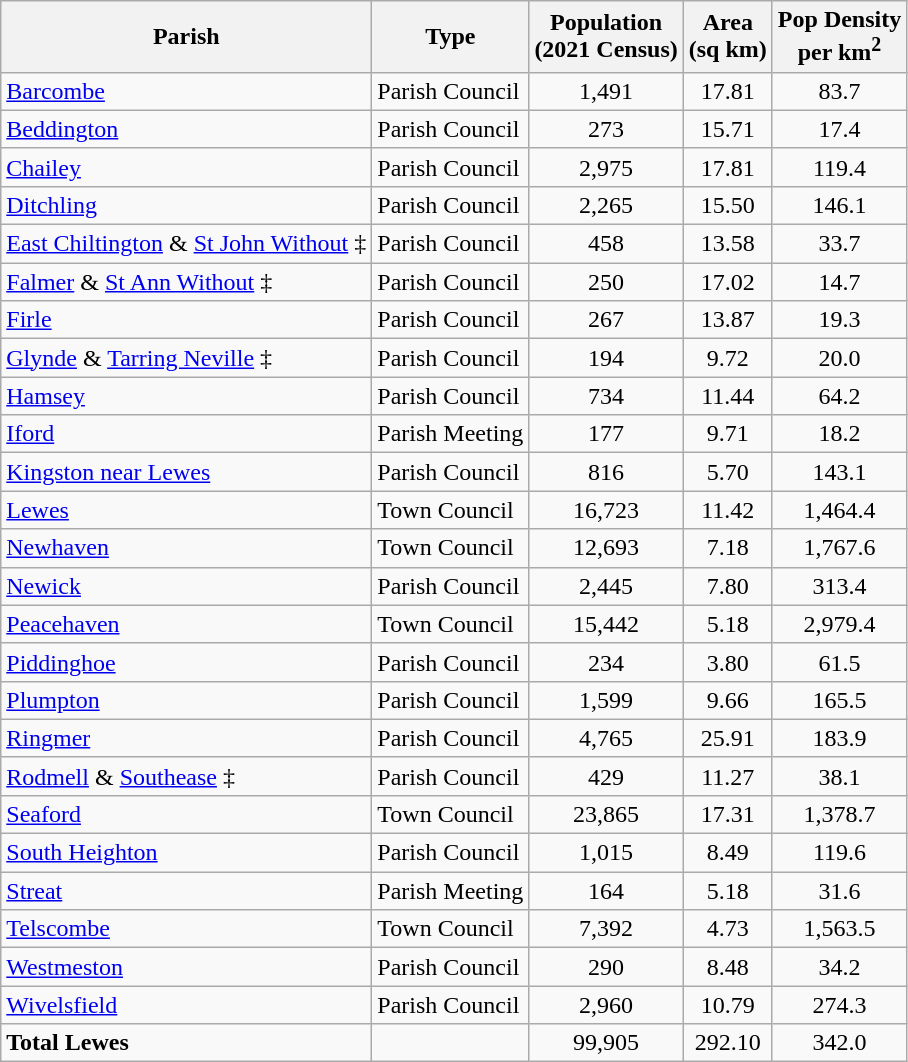<table class="wikitable sortable">
<tr>
<th>Parish</th>
<th>Type</th>
<th>Population <br>(2021 Census)</th>
<th>Area <br>(sq km)</th>
<th>Pop Density <br>per km<sup>2</sup></th>
</tr>
<tr>
<td><a href='#'>Barcombe</a></td>
<td>Parish Council</td>
<td align="center">1,491</td>
<td align="center">17.81</td>
<td align="center">83.7</td>
</tr>
<tr>
<td><a href='#'>Beddington</a></td>
<td>Parish Council</td>
<td align="center">273</td>
<td align="center">15.71</td>
<td align="center">17.4</td>
</tr>
<tr>
<td><a href='#'>Chailey</a></td>
<td>Parish Council</td>
<td align="center">2,975</td>
<td align="center">17.81</td>
<td align="center">119.4</td>
</tr>
<tr>
<td><a href='#'>Ditchling</a></td>
<td>Parish Council</td>
<td align="center">2,265</td>
<td align="center">15.50</td>
<td align="center">146.1</td>
</tr>
<tr>
<td><a href='#'>East Chiltington</a> & <a href='#'>St John Without</a> ‡</td>
<td>Parish Council</td>
<td align="center">458</td>
<td align="center">13.58</td>
<td align="center">33.7</td>
</tr>
<tr>
<td><a href='#'>Falmer</a> & <a href='#'>St Ann Without</a> ‡</td>
<td>Parish Council</td>
<td align="center">250</td>
<td align="center">17.02</td>
<td align="center">14.7</td>
</tr>
<tr>
<td><a href='#'>Firle</a></td>
<td>Parish Council</td>
<td align="center">267</td>
<td align="center">13.87</td>
<td align="center">19.3</td>
</tr>
<tr>
<td><a href='#'>Glynde</a> & <a href='#'>Tarring Neville</a> ‡</td>
<td>Parish Council</td>
<td align="center">194</td>
<td align="center">9.72</td>
<td align="center">20.0</td>
</tr>
<tr>
<td><a href='#'>Hamsey</a></td>
<td>Parish Council</td>
<td align="center">734</td>
<td align="center">11.44</td>
<td align="center">64.2</td>
</tr>
<tr>
<td><a href='#'>Iford</a></td>
<td>Parish Meeting</td>
<td align="center">177</td>
<td align="center">9.71</td>
<td align="center">18.2</td>
</tr>
<tr>
<td><a href='#'>Kingston near Lewes</a></td>
<td>Parish Council</td>
<td align="center">816</td>
<td align="center">5.70</td>
<td align="center">143.1</td>
</tr>
<tr>
<td><a href='#'>Lewes</a></td>
<td>Town Council</td>
<td align="center">16,723</td>
<td align="center">11.42</td>
<td align="center">1,464.4</td>
</tr>
<tr>
<td><a href='#'>Newhaven</a></td>
<td>Town Council</td>
<td align="center">12,693</td>
<td align="center">7.18</td>
<td align="center">1,767.6</td>
</tr>
<tr>
<td><a href='#'>Newick</a></td>
<td>Parish Council</td>
<td align="center">2,445</td>
<td align="center">7.80</td>
<td align="center">313.4</td>
</tr>
<tr>
<td><a href='#'>Peacehaven</a></td>
<td>Town Council</td>
<td align="center">15,442</td>
<td align="center">5.18</td>
<td align="center">2,979.4</td>
</tr>
<tr>
<td><a href='#'>Piddinghoe</a></td>
<td>Parish Council</td>
<td align="center">234</td>
<td align="center">3.80</td>
<td align="center">61.5</td>
</tr>
<tr>
<td><a href='#'>Plumpton</a></td>
<td>Parish Council</td>
<td align="center">1,599</td>
<td align="center">9.66</td>
<td align="center">165.5</td>
</tr>
<tr>
<td><a href='#'>Ringmer</a></td>
<td>Parish Council</td>
<td align="center">4,765</td>
<td align="center">25.91</td>
<td align="center">183.9</td>
</tr>
<tr>
<td><a href='#'>Rodmell</a> & <a href='#'>Southease</a> ‡</td>
<td>Parish Council</td>
<td align="center">429</td>
<td align="center">11.27</td>
<td align="center">38.1</td>
</tr>
<tr>
<td><a href='#'>Seaford</a></td>
<td>Town Council</td>
<td align="center">23,865</td>
<td align="center">17.31</td>
<td align="center">1,378.7</td>
</tr>
<tr>
<td><a href='#'>South Heighton</a></td>
<td>Parish Council</td>
<td align="center">1,015</td>
<td align="center">8.49</td>
<td align="center">119.6</td>
</tr>
<tr>
<td><a href='#'>Streat</a></td>
<td>Parish Meeting</td>
<td align="center">164</td>
<td align="center">5.18</td>
<td align="center">31.6</td>
</tr>
<tr>
<td><a href='#'>Telscombe</a></td>
<td>Town Council</td>
<td align="center">7,392</td>
<td align="center">4.73</td>
<td align="center">1,563.5</td>
</tr>
<tr>
<td><a href='#'>Westmeston</a></td>
<td>Parish Council</td>
<td align="center">290</td>
<td align="center">8.48</td>
<td align="center">34.2</td>
</tr>
<tr>
<td><a href='#'>Wivelsfield</a></td>
<td>Parish Council</td>
<td align="center">2,960</td>
<td align="center">10.79</td>
<td align="center">274.3</td>
</tr>
<tr class="sortbottom">
<td><strong>Total Lewes</strong></td>
<td></td>
<td align="center">99,905</td>
<td align="center">292.10</td>
<td align="center">342.0</td>
</tr>
</table>
